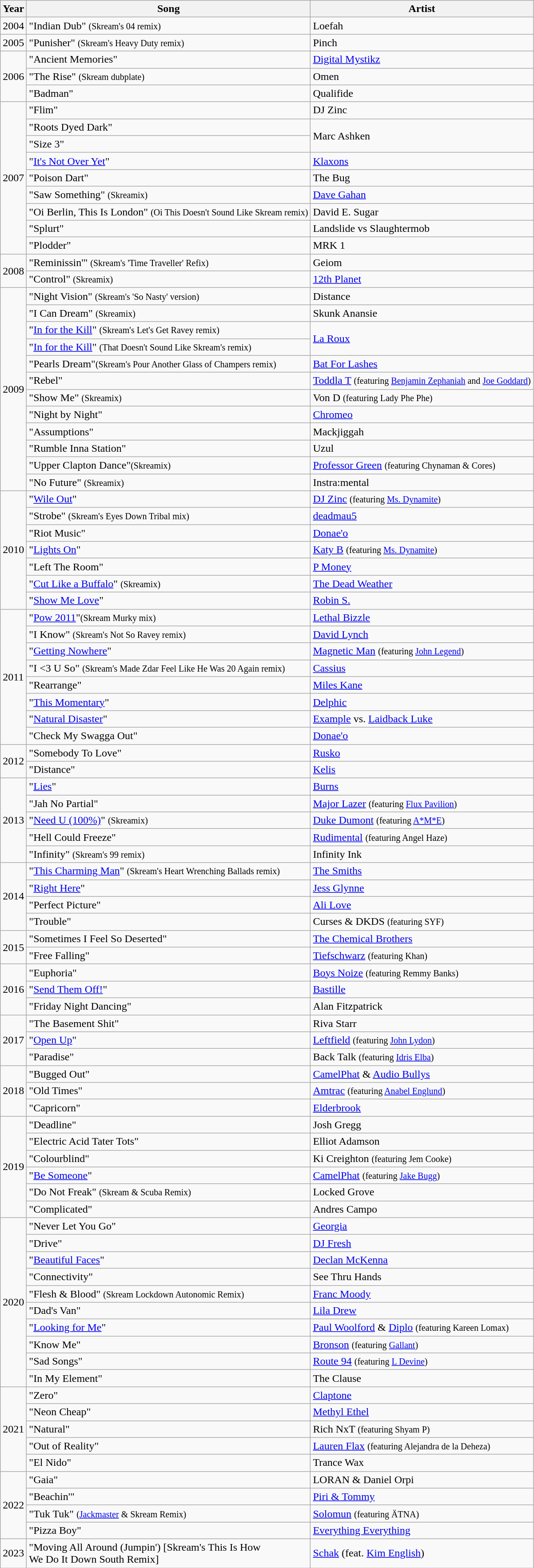<table class="wikitable">
<tr>
<th>Year</th>
<th>Song</th>
<th>Artist</th>
</tr>
<tr>
<td>2004</td>
<td>"Indian Dub" <small>(Skream's 04 remix)</small></td>
<td>Loefah</td>
</tr>
<tr>
<td>2005</td>
<td>"Punisher" <small>(Skream's Heavy Duty remix)</small></td>
<td>Pinch</td>
</tr>
<tr>
<td rowspan="3">2006</td>
<td>"Ancient Memories"</td>
<td><a href='#'>Digital Mystikz</a></td>
</tr>
<tr>
<td>"The Rise" <small>(Skream dubplate)</small></td>
<td>Omen</td>
</tr>
<tr>
<td>"Badman"</td>
<td>Qualifide</td>
</tr>
<tr>
<td rowspan="9">2007</td>
<td>"Flim"</td>
<td>DJ Zinc</td>
</tr>
<tr>
<td>"Roots Dyed Dark"</td>
<td rowspan="2">Marc Ashken</td>
</tr>
<tr>
<td>"Size 3"</td>
</tr>
<tr>
<td>"<a href='#'>It's Not Over Yet</a>"</td>
<td><a href='#'>Klaxons</a></td>
</tr>
<tr>
<td>"Poison Dart"</td>
<td>The Bug</td>
</tr>
<tr>
<td>"Saw Something" <small>(Skreamix)</small></td>
<td><a href='#'>Dave Gahan</a></td>
</tr>
<tr>
<td>"Oi Berlin, This Is London" <small>(Oi This Doesn't Sound Like Skream remix)</small></td>
<td>David E. Sugar</td>
</tr>
<tr>
<td>"Splurt"</td>
<td>Landslide vs Slaughtermob</td>
</tr>
<tr>
<td>"Plodder"</td>
<td>MRK 1</td>
</tr>
<tr>
<td rowspan="2">2008</td>
<td>"Reminissin'" <small>(Skream's 'Time Traveller' Refix)</small></td>
<td>Geiom</td>
</tr>
<tr>
<td>"Control" <small>(Skreamix)</small></td>
<td><a href='#'>12th Planet</a></td>
</tr>
<tr>
<td rowspan="12">2009</td>
<td>"Night Vision" <small>(Skream's 'So Nasty' version)</small></td>
<td>Distance</td>
</tr>
<tr>
<td>"I Can Dream" <small>(Skreamix)</small></td>
<td>Skunk Anansie</td>
</tr>
<tr>
<td>"<a href='#'>In for the Kill</a>" <small>(Skream's Let's Get Ravey remix)</small></td>
<td rowspan="2"><a href='#'>La Roux</a></td>
</tr>
<tr>
<td>"<a href='#'>In for the Kill</a>" <small>(That Doesn't Sound Like Skream's remix)</small></td>
</tr>
<tr>
<td>"Pearls Dream"<small>(Skream's Pour Another Glass of Champers remix)</small></td>
<td><a href='#'>Bat For Lashes</a></td>
</tr>
<tr>
<td>"Rebel"</td>
<td><a href='#'>Toddla T</a> <small>(featuring <a href='#'>Benjamin Zephaniah</a> and <a href='#'>Joe Goddard</a>)</small></td>
</tr>
<tr>
<td>"Show Me" <small>(Skreamix)</small></td>
<td>Von D <small>(featuring Lady Phe Phe)</small></td>
</tr>
<tr>
<td>"Night by Night"</td>
<td><a href='#'>Chromeo</a></td>
</tr>
<tr>
<td>"Assumptions"</td>
<td>Mackjiggah</td>
</tr>
<tr>
<td>"Rumble Inna Station"</td>
<td>Uzul</td>
</tr>
<tr>
<td>"Upper Clapton Dance"<small>(Skreamix)</small></td>
<td><a href='#'>Professor Green</a> <small>(featuring Chynaman & Cores)</small></td>
</tr>
<tr>
<td>"No Future" <small>(Skreamix)</small></td>
<td>Instra:mental</td>
</tr>
<tr>
<td rowspan="7">2010</td>
<td>"<a href='#'>Wile Out</a>"</td>
<td><a href='#'>DJ Zinc</a> <small>(featuring <a href='#'>Ms. Dynamite</a>)</small></td>
</tr>
<tr>
<td>"Strobe" <small>(Skream's Eyes Down Tribal mix)</small></td>
<td><a href='#'>deadmau5</a></td>
</tr>
<tr>
<td>"Riot Music"</td>
<td><a href='#'>Donae'o</a></td>
</tr>
<tr>
<td>"<a href='#'>Lights On</a>"</td>
<td><a href='#'>Katy B</a> <small>(featuring <a href='#'>Ms. Dynamite</a>)</small></td>
</tr>
<tr>
<td>"Left The Room"</td>
<td><a href='#'>P Money</a></td>
</tr>
<tr>
<td>"<a href='#'>Cut Like a Buffalo</a>" <small>(Skreamix)</small></td>
<td><a href='#'>The Dead Weather</a></td>
</tr>
<tr>
<td>"<a href='#'>Show Me Love</a>"</td>
<td><a href='#'>Robin S.</a></td>
</tr>
<tr>
<td rowspan="8">2011</td>
<td>"<a href='#'>Pow 2011</a>"<small>(Skream Murky mix)</small></td>
<td><a href='#'>Lethal Bizzle</a></td>
</tr>
<tr>
<td>"I Know" <small>(Skream's Not So Ravey remix)</small></td>
<td><a href='#'>David Lynch</a></td>
</tr>
<tr>
<td>"<a href='#'>Getting Nowhere</a>"</td>
<td><a href='#'>Magnetic Man</a> <small>(featuring <a href='#'>John Legend</a>)</small></td>
</tr>
<tr>
<td>"I <3 U So" <small>(Skream's Made Zdar Feel Like He Was 20 Again remix)</small></td>
<td><a href='#'>Cassius</a></td>
</tr>
<tr>
<td>"Rearrange"</td>
<td><a href='#'>Miles Kane</a></td>
</tr>
<tr>
<td>"<a href='#'>This Momentary</a>"</td>
<td><a href='#'>Delphic</a></td>
</tr>
<tr>
<td>"<a href='#'>Natural Disaster</a>"</td>
<td><a href='#'>Example</a> vs. <a href='#'>Laidback Luke</a></td>
</tr>
<tr>
<td>"Check My Swagga Out"</td>
<td><a href='#'>Donae'o</a></td>
</tr>
<tr>
<td rowspan="2">2012</td>
<td>"Somebody To Love"</td>
<td><a href='#'>Rusko</a></td>
</tr>
<tr>
<td>"Distance"</td>
<td><a href='#'>Kelis</a></td>
</tr>
<tr>
<td rowspan="5">2013</td>
<td>"<a href='#'>Lies</a>"</td>
<td><a href='#'>Burns</a></td>
</tr>
<tr>
<td>"Jah No Partial"</td>
<td><a href='#'>Major Lazer</a> <small>(featuring <a href='#'>Flux Pavilion</a>)</small></td>
</tr>
<tr>
<td>"<a href='#'>Need U (100%)</a>" <small>(Skreamix)</small></td>
<td><a href='#'>Duke Dumont</a> <small>(featuring <a href='#'>A*M*E</a>)</small></td>
</tr>
<tr>
<td>"Hell Could Freeze"</td>
<td><a href='#'>Rudimental</a> <small>(featuring Angel Haze)</small></td>
</tr>
<tr>
<td>"Infinity" <small>(Skream's 99 remix)</small></td>
<td>Infinity Ink</td>
</tr>
<tr>
<td rowspan="4">2014</td>
<td>"<a href='#'>This Charming Man</a>" <small>(Skream's Heart Wrenching Ballads remix)</small></td>
<td><a href='#'>The Smiths</a></td>
</tr>
<tr>
<td>"<a href='#'>Right Here</a>"</td>
<td><a href='#'>Jess Glynne</a></td>
</tr>
<tr>
<td>"Perfect Picture"</td>
<td><a href='#'>Ali Love</a></td>
</tr>
<tr>
<td>"Trouble"</td>
<td>Curses & DKDS <small>(featuring SYF)</small></td>
</tr>
<tr>
<td rowspan="2">2015</td>
<td>"Sometimes I Feel So Deserted"</td>
<td><a href='#'>The Chemical Brothers</a></td>
</tr>
<tr>
<td>"Free Falling"</td>
<td><a href='#'>Tiefschwarz</a> <small>(featuring Khan)</small></td>
</tr>
<tr>
<td rowspan="3">2016</td>
<td>"Euphoria"</td>
<td><a href='#'>Boys Noize</a> <small>(featuring Remmy Banks)</small></td>
</tr>
<tr>
<td>"<a href='#'>Send Them Off!</a>"</td>
<td><a href='#'>Bastille</a></td>
</tr>
<tr>
<td>"Friday Night Dancing"</td>
<td>Alan Fitzpatrick</td>
</tr>
<tr>
<td rowspan="3">2017</td>
<td>"The Basement Shit"</td>
<td>Riva Starr</td>
</tr>
<tr>
<td>"<a href='#'>Open Up</a>"</td>
<td><a href='#'>Leftfield</a> <small>(featuring <a href='#'>John Lydon</a>)</small></td>
</tr>
<tr>
<td>"Paradise"</td>
<td>Back Talk <small>(featuring <a href='#'>Idris Elba</a>)</small></td>
</tr>
<tr>
<td rowspan="3">2018</td>
<td>"Bugged Out"</td>
<td><a href='#'>CamelPhat</a> & <a href='#'>Audio Bullys</a></td>
</tr>
<tr>
<td>"Old Times"</td>
<td><a href='#'>Amtrac</a> <small>(featuring <a href='#'>Anabel Englund</a>)</small></td>
</tr>
<tr>
<td>"Capricorn"</td>
<td><a href='#'>Elderbrook</a></td>
</tr>
<tr>
<td rowspan="6">2019</td>
<td>"Deadline"</td>
<td>Josh Gregg</td>
</tr>
<tr>
<td>"Electric Acid Tater Tots"</td>
<td>Elliot Adamson</td>
</tr>
<tr>
<td>"Colourblind"</td>
<td>Ki Creighton <small>(featuring Jem Cooke)</small></td>
</tr>
<tr>
<td>"<a href='#'>Be Someone</a>"</td>
<td><a href='#'>CamelPhat</a> <small>(featuring <a href='#'>Jake Bugg</a>)</small></td>
</tr>
<tr>
<td>"Do Not Freak" <small>(Skream & Scuba Remix)</small></td>
<td>Locked Grove</td>
</tr>
<tr>
<td>"Complicated"</td>
<td>Andres Campo</td>
</tr>
<tr>
<td rowspan="10">2020</td>
<td>"Never Let You Go"</td>
<td><a href='#'>Georgia</a></td>
</tr>
<tr>
<td>"Drive"</td>
<td><a href='#'>DJ Fresh</a></td>
</tr>
<tr>
<td>"<a href='#'>Beautiful Faces</a>"</td>
<td><a href='#'>Declan McKenna</a></td>
</tr>
<tr>
<td>"Connectivity"</td>
<td>See Thru Hands</td>
</tr>
<tr>
<td>"Flesh & Blood" <small>(Skream Lockdown Autonomic Remix)</small></td>
<td><a href='#'>Franc Moody</a></td>
</tr>
<tr>
<td>"Dad's Van"</td>
<td><a href='#'>Lila Drew</a></td>
</tr>
<tr>
<td>"<a href='#'>Looking for Me</a>"</td>
<td><a href='#'>Paul Woolford</a> & <a href='#'>Diplo</a> <small>(featuring Kareen Lomax)</small></td>
</tr>
<tr>
<td>"Know Me"</td>
<td><a href='#'>Bronson</a> <small>(featuring <a href='#'>Gallant</a>)</small></td>
</tr>
<tr>
<td>"Sad Songs"</td>
<td><a href='#'>Route 94</a> <small>(featuring <a href='#'>L Devine</a>)</small></td>
</tr>
<tr>
<td>"In My Element"</td>
<td>The Clause</td>
</tr>
<tr>
<td rowspan="5">2021</td>
<td>"Zero"</td>
<td><a href='#'>Claptone</a></td>
</tr>
<tr>
<td>"Neon Cheap"</td>
<td><a href='#'>Methyl Ethel</a></td>
</tr>
<tr>
<td>"Natural"</td>
<td>Rich NxT <small>(featuring Shyam P)</small></td>
</tr>
<tr>
<td>"Out of Reality"</td>
<td><a href='#'>Lauren Flax</a> <small>(featuring Alejandra de la Deheza)</small></td>
</tr>
<tr>
<td>"El Nido"</td>
<td>Trance Wax</td>
</tr>
<tr>
<td rowspan="4">2022</td>
<td>"Gaia"</td>
<td>LORAN & Daniel Orpi</td>
</tr>
<tr>
<td>"Beachin'"</td>
<td><a href='#'>Piri & Tommy</a></td>
</tr>
<tr>
<td>"Tuk Tuk" <small>(<a href='#'>Jackmaster</a> & Skream Remix)</small></td>
<td><a href='#'>Solomun</a> <small>(featuring ÄTNA)</small></td>
</tr>
<tr>
<td>"Pizza Boy"</td>
<td><a href='#'>Everything Everything</a></td>
</tr>
<tr>
<td>2023</td>
<td>"Moving All Around (Jumpin') [Skream's This Is How<br>We Do It Down South Remix]</td>
<td><a href='#'>Schak</a> (feat. <a href='#'>Kim English</a>)</td>
</tr>
</table>
